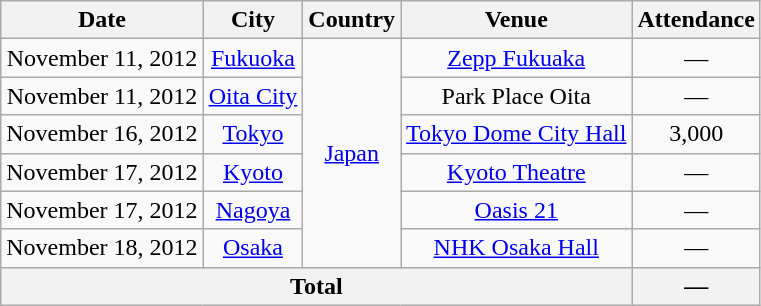<table class="wikitable" style="text-align:center;">
<tr>
<th>Date</th>
<th>City</th>
<th>Country</th>
<th>Venue</th>
<th>Attendance</th>
</tr>
<tr>
<td>November 11, 2012</td>
<td><a href='#'>Fukuoka</a></td>
<td rowspan="6"><a href='#'>Japan</a></td>
<td rowspan="1"><a href='#'>Zepp Fukuaka</a></td>
<td>—</td>
</tr>
<tr>
<td>November 11, 2012</td>
<td><a href='#'>Oita City</a></td>
<td rowspan="1">Park Place Oita</td>
<td>—</td>
</tr>
<tr>
<td>November 16, 2012</td>
<td><a href='#'>Tokyo</a></td>
<td rowspan="1"><a href='#'>Tokyo Dome City Hall</a></td>
<td>3,000</td>
</tr>
<tr>
<td>November 17, 2012</td>
<td><a href='#'>Kyoto</a></td>
<td><a href='#'>Kyoto Theatre</a></td>
<td>—</td>
</tr>
<tr>
<td>November 17, 2012</td>
<td><a href='#'>Nagoya</a></td>
<td rowspan="1"><a href='#'>Oasis 21</a></td>
<td>—</td>
</tr>
<tr>
<td>November 18, 2012</td>
<td><a href='#'>Osaka</a></td>
<td><a href='#'>NHK Osaka Hall</a></td>
<td>—</td>
</tr>
<tr>
<th colspan="4">Total</th>
<th>—</th>
</tr>
</table>
